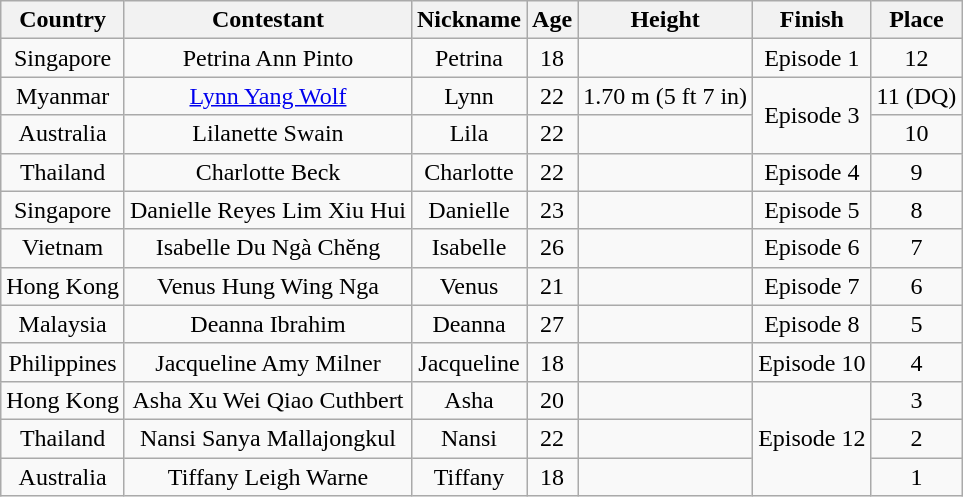<table class="wikitable sortable" style="text-align:center">
<tr>
<th>Country</th>
<th>Contestant</th>
<th>Nickname</th>
<th>Age</th>
<th>Height</th>
<th>Finish</th>
<th>Place</th>
</tr>
<tr>
<td>Singapore</td>
<td>Petrina Ann Pinto</td>
<td>Petrina</td>
<td>18</td>
<td></td>
<td>Episode 1</td>
<td>12</td>
</tr>
<tr>
<td>Myanmar</td>
<td><a href='#'>Lynn Yang Wolf</a></td>
<td>Lynn</td>
<td>22</td>
<td>1.70 m (5 ft 7 in)</td>
<td rowspan=2>Episode 3</td>
<td>11 (DQ)</td>
</tr>
<tr>
<td>Australia</td>
<td>Lilanette Swain</td>
<td>Lila</td>
<td>22</td>
<td></td>
<td>10</td>
</tr>
<tr>
<td>Thailand</td>
<td>Charlotte Beck</td>
<td>Charlotte</td>
<td>22</td>
<td></td>
<td>Episode 4</td>
<td>9</td>
</tr>
<tr>
<td>Singapore</td>
<td>Danielle Reyes Lim Xiu Hui</td>
<td>Danielle</td>
<td>23</td>
<td></td>
<td>Episode 5</td>
<td>8</td>
</tr>
<tr>
<td>Vietnam</td>
<td>Isabelle Du Ngà Chĕng</td>
<td>Isabelle</td>
<td>26</td>
<td></td>
<td>Episode 6</td>
<td>7</td>
</tr>
<tr>
<td>Hong Kong</td>
<td>Venus Hung Wing Nga</td>
<td>Venus</td>
<td>21</td>
<td></td>
<td>Episode 7</td>
<td>6</td>
</tr>
<tr>
<td>Malaysia</td>
<td>Deanna Ibrahim</td>
<td>Deanna</td>
<td>27</td>
<td></td>
<td>Episode 8</td>
<td>5</td>
</tr>
<tr>
<td>Philippines</td>
<td>Jacqueline Amy Milner</td>
<td>Jacqueline</td>
<td>18</td>
<td></td>
<td>Episode 10</td>
<td>4</td>
</tr>
<tr>
<td>Hong Kong</td>
<td>Asha Xu Wei Qiao Cuthbert</td>
<td>Asha</td>
<td>20</td>
<td></td>
<td rowspan=3>Episode 12</td>
<td>3</td>
</tr>
<tr>
<td>Thailand</td>
<td>Nansi Sanya Mallajongkul</td>
<td>Nansi</td>
<td>22</td>
<td></td>
<td>2</td>
</tr>
<tr>
<td>Australia</td>
<td>Tiffany Leigh Warne</td>
<td>Tiffany</td>
<td>18</td>
<td></td>
<td>1</td>
</tr>
</table>
